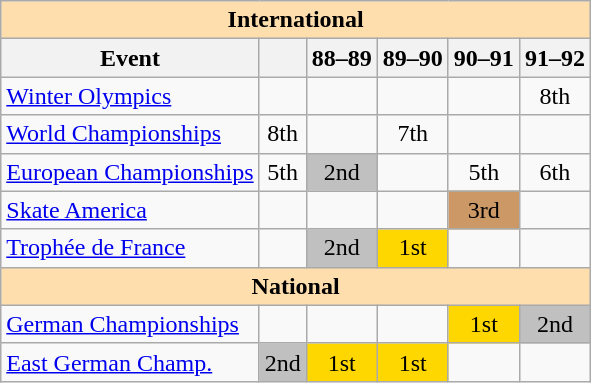<table class="wikitable" style="text-align:center">
<tr>
<th style="background-color: #ffdead; " colspan=6 align=center>International</th>
</tr>
<tr>
<th>Event</th>
<th></th>
<th>88–89</th>
<th>89–90</th>
<th>90–91</th>
<th>91–92</th>
</tr>
<tr>
<td align=left><a href='#'>Winter Olympics</a></td>
<td></td>
<td></td>
<td></td>
<td></td>
<td>8th</td>
</tr>
<tr>
<td align=left><a href='#'>World Championships</a></td>
<td>8th</td>
<td></td>
<td>7th</td>
<td></td>
<td></td>
</tr>
<tr>
<td align=left><a href='#'>European Championships</a></td>
<td>5th</td>
<td bgcolor=silver>2nd</td>
<td></td>
<td>5th</td>
<td>6th</td>
</tr>
<tr>
<td align=left><a href='#'>Skate America</a></td>
<td></td>
<td></td>
<td></td>
<td bgcolor=cc9966>3rd</td>
<td></td>
</tr>
<tr>
<td align=left><a href='#'>Trophée de France</a></td>
<td></td>
<td bgcolor=silver>2nd</td>
<td bgcolor=gold>1st</td>
<td></td>
<td></td>
</tr>
<tr>
<th style="background-color: #ffdead; " colspan=6 align=center>National</th>
</tr>
<tr>
<td align=left><a href='#'>German Championships</a></td>
<td></td>
<td></td>
<td></td>
<td bgcolor=gold>1st</td>
<td bgcolor=silver>2nd</td>
</tr>
<tr>
<td align=left><a href='#'>East German Champ.</a></td>
<td bgcolor=silver>2nd</td>
<td bgcolor=gold>1st</td>
<td bgcolor=gold>1st</td>
<td></td>
<td></td>
</tr>
</table>
